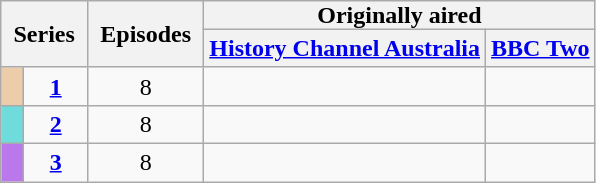<table class="wikitable" style="text-align: center;">
<tr>
<th style="padding: 0 8px;" rowspan="2" colspan="2">Series</th>
<th style="padding: 0 8px;" rowspan="2">Episodes</th>
<th style="padding: 0 8px;" colspan="2">Originally aired</th>
</tr>
<tr>
<th><a href='#'>History Channel Australia</a></th>
<th><a href='#'>BBC Two</a></th>
</tr>
<tr>
<td style="background-color:#EDCCAA; width:8px;"></td>
<td><strong><a href='#'>1</a></strong></td>
<td>8</td>
<td></td>
<td></td>
</tr>
<tr>
<td style="background-color:#70DBDB; width:8px;"></td>
<td><strong><a href='#'>2</a></strong></td>
<td>8</td>
<td></td>
<td></td>
</tr>
<tr>
<td style="background-color:#BB78EC; width:8px;"></td>
<td><strong><a href='#'>3</a></strong></td>
<td>8</td>
<td></td>
<td></td>
</tr>
</table>
